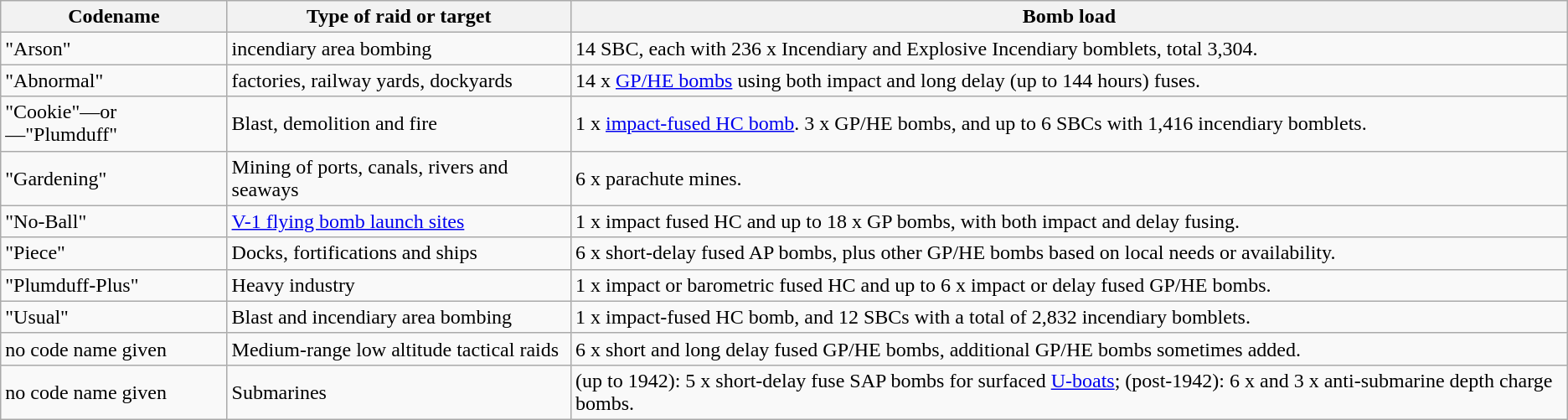<table class="wikitable">
<tr>
<th>Codename</th>
<th>Type of raid or target</th>
<th>Bomb load</th>
</tr>
<tr>
<td>"Arson"</td>
<td>incendiary area bombing</td>
<td>14 SBC, each with 236 x  Incendiary and Explosive Incendiary bomblets, total 3,304.</td>
</tr>
<tr>
<td>"Abnormal"</td>
<td>factories, railway yards, dockyards</td>
<td>14 x  <a href='#'>GP/HE bombs</a> using both impact and long delay (up to 144 hours) fuses.</td>
</tr>
<tr>
<td>"Cookie"—or—"Plumduff"</td>
<td>Blast, demolition and fire</td>
<td>1 x <a href='#'> impact-fused HC bomb</a>. 3 x  GP/HE bombs, and up to 6 SBCs with 1,416 incendiary bomblets.</td>
</tr>
<tr>
<td>"Gardening"</td>
<td>Mining of ports, canals, rivers and seaways</td>
<td>6 x  parachute mines.</td>
</tr>
<tr>
<td>"No-Ball"</td>
<td><a href='#'>V-1 flying bomb launch sites</a></td>
<td>1 x  impact fused HC and up to 18 x  GP bombs, with both impact and delay fusing.</td>
</tr>
<tr>
<td>"Piece"</td>
<td>Docks, fortifications and ships</td>
<td>6 x  short-delay fused AP bombs, plus other GP/HE bombs based on local needs or availability.</td>
</tr>
<tr>
<td>"Plumduff-Plus"</td>
<td>Heavy industry</td>
<td>1 x  impact or barometric fused HC and up to 6 x  impact or delay fused GP/HE bombs.</td>
</tr>
<tr>
<td>"Usual"</td>
<td>Blast and incendiary area bombing</td>
<td>1 x  impact-fused HC bomb, and 12 SBCs with a total of 2,832 incendiary bomblets.</td>
</tr>
<tr>
<td>no code name given</td>
<td>Medium-range low altitude tactical raids</td>
<td>6 x  short and long delay fused GP/HE bombs, additional  GP/HE bombs sometimes added.</td>
</tr>
<tr>
<td>no code name given</td>
<td>Submarines</td>
<td>(up to 1942): 5 x  short-delay fuse SAP bombs for surfaced <a href='#'>U-boats</a>; (post-1942): 6 x  and 3 x  anti-submarine depth charge bombs.</td>
</tr>
</table>
